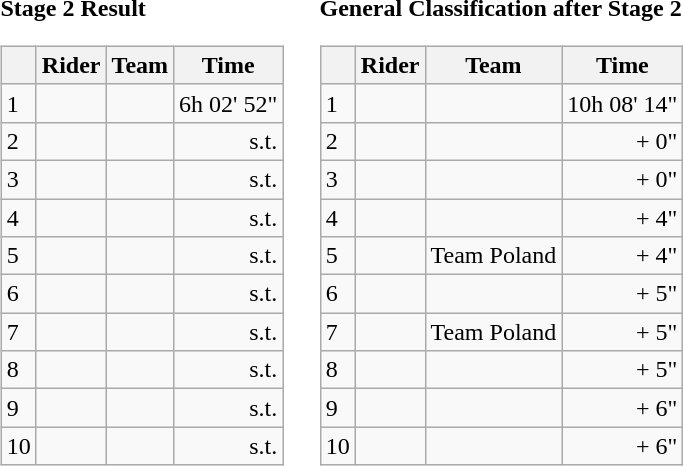<table>
<tr>
<td><strong>Stage 2 Result</strong><br><table class="wikitable">
<tr>
<th></th>
<th>Rider</th>
<th>Team</th>
<th>Time</th>
</tr>
<tr>
<td>1</td>
<td></td>
<td></td>
<td align="right">6h 02' 52"</td>
</tr>
<tr>
<td>2</td>
<td></td>
<td></td>
<td align="right">s.t.</td>
</tr>
<tr>
<td>3</td>
<td></td>
<td></td>
<td align="right">s.t.</td>
</tr>
<tr>
<td>4</td>
<td></td>
<td></td>
<td align="right">s.t.</td>
</tr>
<tr>
<td>5</td>
<td></td>
<td></td>
<td align="right">s.t.</td>
</tr>
<tr>
<td>6</td>
<td></td>
<td></td>
<td align="right">s.t.</td>
</tr>
<tr>
<td>7</td>
<td></td>
<td></td>
<td align="right">s.t.</td>
</tr>
<tr>
<td>8</td>
<td></td>
<td></td>
<td align="right">s.t.</td>
</tr>
<tr>
<td>9</td>
<td></td>
<td></td>
<td align="right">s.t.</td>
</tr>
<tr>
<td>10</td>
<td></td>
<td></td>
<td align="right">s.t.</td>
</tr>
</table>
</td>
<td></td>
<td><strong>General Classification after Stage 2</strong><br><table class="wikitable">
<tr>
<th></th>
<th>Rider</th>
<th>Team</th>
<th>Time</th>
</tr>
<tr>
<td>1</td>
<td>  </td>
<td></td>
<td align="right">10h 08' 14"</td>
</tr>
<tr>
<td>2</td>
<td></td>
<td></td>
<td align="right">+ 0"</td>
</tr>
<tr>
<td>3</td>
<td></td>
<td></td>
<td align="right">+ 0"</td>
</tr>
<tr>
<td>4</td>
<td></td>
<td></td>
<td align="right">+ 4"</td>
</tr>
<tr>
<td>5</td>
<td> </td>
<td>Team Poland</td>
<td align="right">+ 4"</td>
</tr>
<tr>
<td>6</td>
<td></td>
<td></td>
<td align="right">+ 5"</td>
</tr>
<tr>
<td>7</td>
<td></td>
<td>Team Poland</td>
<td align="right">+ 5"</td>
</tr>
<tr>
<td>8</td>
<td></td>
<td></td>
<td align="right">+ 5"</td>
</tr>
<tr>
<td>9</td>
<td></td>
<td></td>
<td align="right">+ 6"</td>
</tr>
<tr>
<td>10</td>
<td> </td>
<td></td>
<td align="right">+ 6"</td>
</tr>
</table>
</td>
</tr>
</table>
